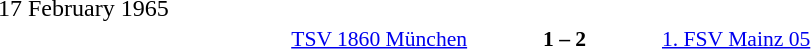<table width=100% cellspacing=1>
<tr>
<th width=25%></th>
<th width=10%></th>
<th width=25%></th>
<th></th>
</tr>
<tr>
<td>17 February 1965</td>
</tr>
<tr style=font-size:90%>
<td align=right><a href='#'>TSV 1860 München</a></td>
<td align=center><strong>1 – 2</strong></td>
<td><a href='#'>1. FSV Mainz 05</a></td>
</tr>
</table>
